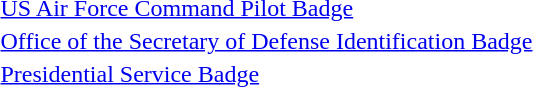<table>
<tr>
<td></td>
<td><a href='#'>US Air Force Command Pilot Badge</a></td>
</tr>
<tr>
<td></td>
<td><a href='#'>Office of the Secretary of Defense Identification Badge</a></td>
</tr>
<tr>
<td></td>
<td><a href='#'>Presidential Service Badge</a></td>
</tr>
<tr>
</tr>
</table>
